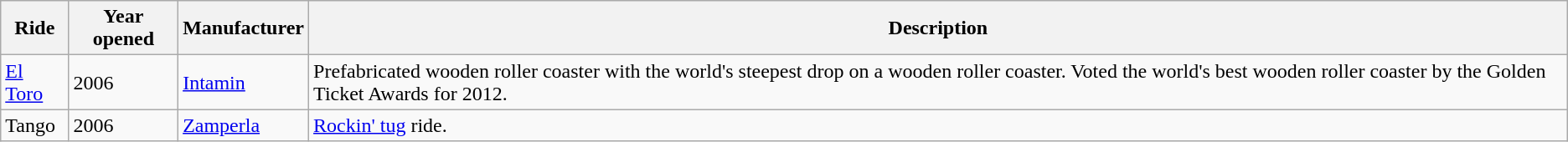<table class="wikitable sortable">
<tr>
<th>Ride</th>
<th>Year opened</th>
<th>Manufacturer</th>
<th>Description</th>
</tr>
<tr>
<td><a href='#'>El Toro</a></td>
<td>2006</td>
<td><a href='#'>Intamin</a></td>
<td>Prefabricated wooden roller coaster with the world's steepest drop on a wooden roller coaster. Voted the world's best wooden roller coaster by the Golden Ticket Awards for 2012.</td>
</tr>
<tr>
<td>Tango</td>
<td>2006</td>
<td><a href='#'>Zamperla</a></td>
<td><a href='#'>Rockin' tug</a> ride.</td>
</tr>
</table>
